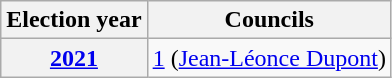<table class="wikitable">
<tr>
<th>Election year</th>
<th>Councils</th>
</tr>
<tr>
<th><a href='#'>2021</a></th>
<td><a href='#'>1</a> (<a href='#'>Jean-Léonce Dupont</a>)</td>
</tr>
</table>
